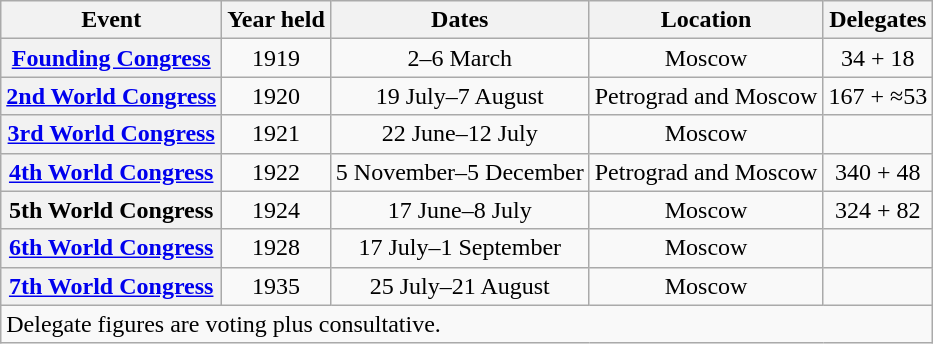<table class="wikitable" style="text-align:center;">
<tr>
<th>Event</th>
<th>Year held</th>
<th>Dates</th>
<th>Location</th>
<th>Delegates</th>
</tr>
<tr>
<th><a href='#'>Founding Congress</a></th>
<td>1919</td>
<td>2–6 March</td>
<td>Moscow</td>
<td>34 + 18</td>
</tr>
<tr>
<th><a href='#'>2nd World Congress</a></th>
<td>1920</td>
<td>19 July–7 August</td>
<td>Petrograd and Moscow</td>
<td>167 + ≈53</td>
</tr>
<tr>
<th><a href='#'>3rd World Congress</a></th>
<td>1921</td>
<td>22 June–12 July</td>
<td>Moscow</td>
<td></td>
</tr>
<tr>
<th><a href='#'>4th World Congress</a></th>
<td>1922</td>
<td>5 November–5 December</td>
<td>Petrograd and Moscow</td>
<td>340 + 48</td>
</tr>
<tr>
<th>5th World Congress</th>
<td>1924</td>
<td>17 June–8 July</td>
<td>Moscow</td>
<td>324 + 82</td>
</tr>
<tr>
<th><a href='#'>6th World Congress</a></th>
<td>1928</td>
<td>17 July–1 September</td>
<td>Moscow</td>
<td></td>
</tr>
<tr>
<th><a href='#'>7th World Congress</a></th>
<td>1935</td>
<td>25 July–21 August</td>
<td>Moscow</td>
<td></td>
</tr>
<tr>
<td colspan="5" style="text-align:left;">Delegate figures are voting plus consultative.</td>
</tr>
</table>
